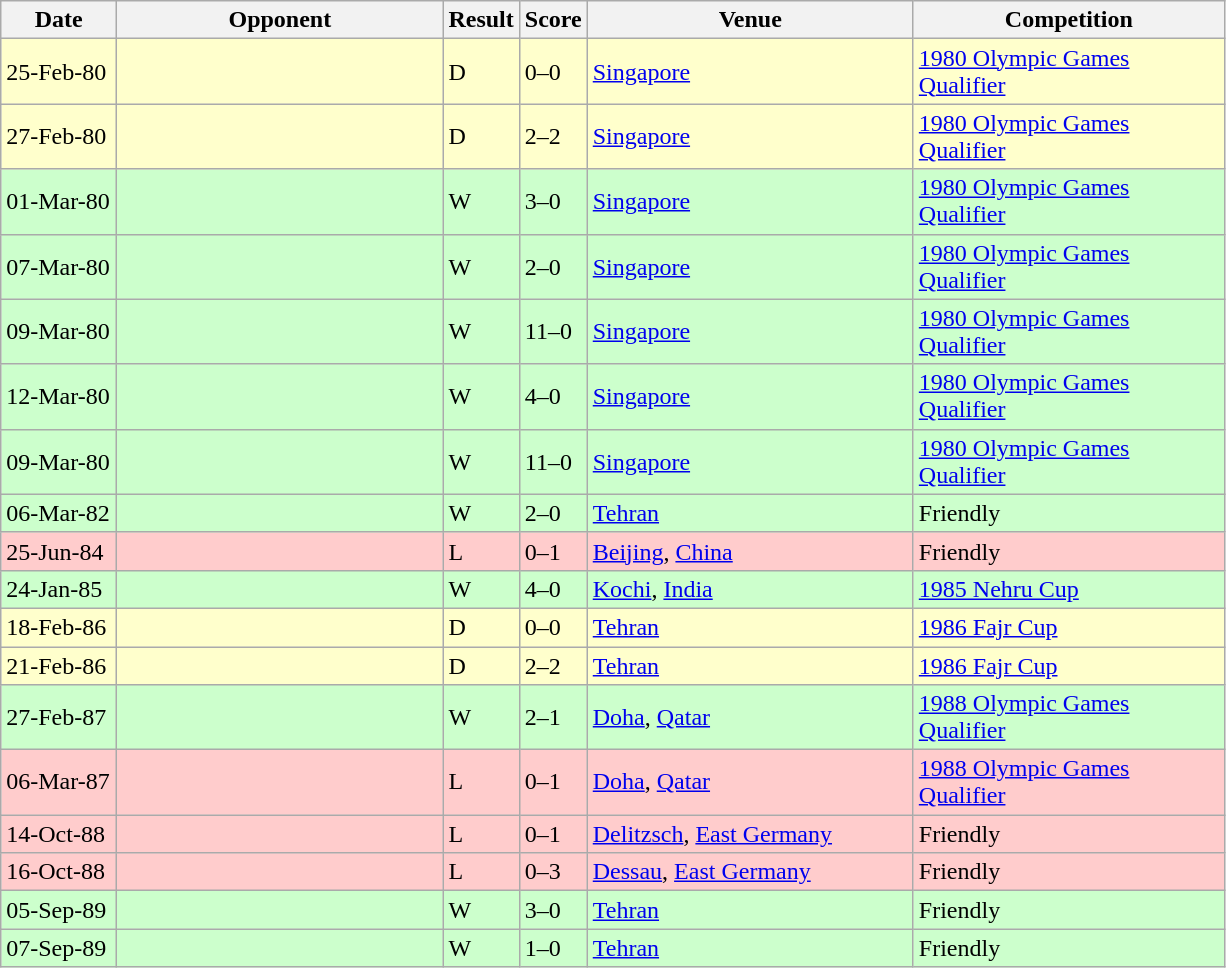<table class="wikitable">
<tr>
<th width=70>Date</th>
<th width=210>Opponent</th>
<th>Result</th>
<th>Score</th>
<th width=210>Venue</th>
<th width=200>Competition</th>
</tr>
<tr bgcolor=#FFFFCC>
<td>25-Feb-80</td>
<td></td>
<td>D</td>
<td>0–0</td>
<td><a href='#'>Singapore</a></td>
<td><a href='#'>1980 Olympic Games Qualifier</a></td>
</tr>
<tr bgcolor=#FFFFCC>
<td>27-Feb-80</td>
<td></td>
<td>D</td>
<td>2–2</td>
<td><a href='#'>Singapore</a></td>
<td><a href='#'>1980 Olympic Games Qualifier</a></td>
</tr>
<tr bgcolor=#CCFFCC>
<td>01-Mar-80</td>
<td></td>
<td>W</td>
<td>3–0</td>
<td><a href='#'>Singapore</a></td>
<td><a href='#'>1980 Olympic Games Qualifier</a></td>
</tr>
<tr bgcolor=#CCFFCC>
<td>07-Mar-80</td>
<td></td>
<td>W</td>
<td>2–0</td>
<td><a href='#'>Singapore</a></td>
<td><a href='#'>1980 Olympic Games Qualifier</a></td>
</tr>
<tr bgcolor=#CCFFCC>
<td>09-Mar-80</td>
<td></td>
<td>W</td>
<td>11–0</td>
<td><a href='#'>Singapore</a></td>
<td><a href='#'>1980 Olympic Games Qualifier</a></td>
</tr>
<tr bgcolor=#CCFFCC>
<td>12-Mar-80</td>
<td></td>
<td>W</td>
<td>4–0</td>
<td><a href='#'>Singapore</a></td>
<td><a href='#'>1980 Olympic Games Qualifier</a></td>
</tr>
<tr bgcolor=#CCFFCC>
<td>09-Mar-80</td>
<td></td>
<td>W</td>
<td>11–0</td>
<td><a href='#'>Singapore</a></td>
<td><a href='#'>1980 Olympic Games Qualifier</a></td>
</tr>
<tr bgcolor=#CCFFCC>
<td>06-Mar-82</td>
<td></td>
<td>W</td>
<td>2–0</td>
<td><a href='#'>Tehran</a></td>
<td>Friendly</td>
</tr>
<tr bgcolor=#FFCCCC>
<td>25-Jun-84</td>
<td></td>
<td>L</td>
<td>0–1</td>
<td><a href='#'>Beijing</a>, <a href='#'>China</a></td>
<td>Friendly</td>
</tr>
<tr bgcolor=#CCFFCC>
<td>24-Jan-85</td>
<td></td>
<td>W</td>
<td>4–0</td>
<td><a href='#'>Kochi</a>, <a href='#'>India</a></td>
<td><a href='#'>1985 Nehru Cup</a></td>
</tr>
<tr bgcolor=#FFFFCC>
<td>18-Feb-86</td>
<td></td>
<td>D</td>
<td>0–0</td>
<td><a href='#'>Tehran</a></td>
<td><a href='#'>1986 Fajr Cup</a></td>
</tr>
<tr bgcolor=#FFFFCC>
<td>21-Feb-86</td>
<td></td>
<td>D</td>
<td>2–2</td>
<td><a href='#'>Tehran</a></td>
<td><a href='#'>1986 Fajr Cup</a></td>
</tr>
<tr bgcolor=#CCFFCC>
<td>27-Feb-87</td>
<td></td>
<td>W</td>
<td>2–1</td>
<td><a href='#'>Doha</a>, <a href='#'>Qatar</a></td>
<td><a href='#'>1988 Olympic Games Qualifier</a></td>
</tr>
<tr bgcolor=#FFCCCC>
<td>06-Mar-87</td>
<td></td>
<td>L</td>
<td>0–1</td>
<td><a href='#'>Doha</a>, <a href='#'>Qatar</a></td>
<td><a href='#'>1988 Olympic Games Qualifier</a></td>
</tr>
<tr bgcolor=#FFCCCC>
<td>14-Oct-88</td>
<td></td>
<td>L</td>
<td>0–1</td>
<td><a href='#'>Delitzsch</a>, <a href='#'>East Germany</a></td>
<td>Friendly</td>
</tr>
<tr bgcolor=#FFCCCC>
<td>16-Oct-88</td>
<td></td>
<td>L</td>
<td>0–3</td>
<td><a href='#'>Dessau</a>, <a href='#'>East Germany</a></td>
<td>Friendly</td>
</tr>
<tr bgcolor=#CCFFCC>
<td>05-Sep-89</td>
<td></td>
<td>W</td>
<td>3–0</td>
<td><a href='#'>Tehran</a></td>
<td>Friendly</td>
</tr>
<tr bgcolor=#CCFFCC>
<td>07-Sep-89</td>
<td></td>
<td>W</td>
<td>1–0</td>
<td><a href='#'>Tehran</a></td>
<td>Friendly</td>
</tr>
</table>
